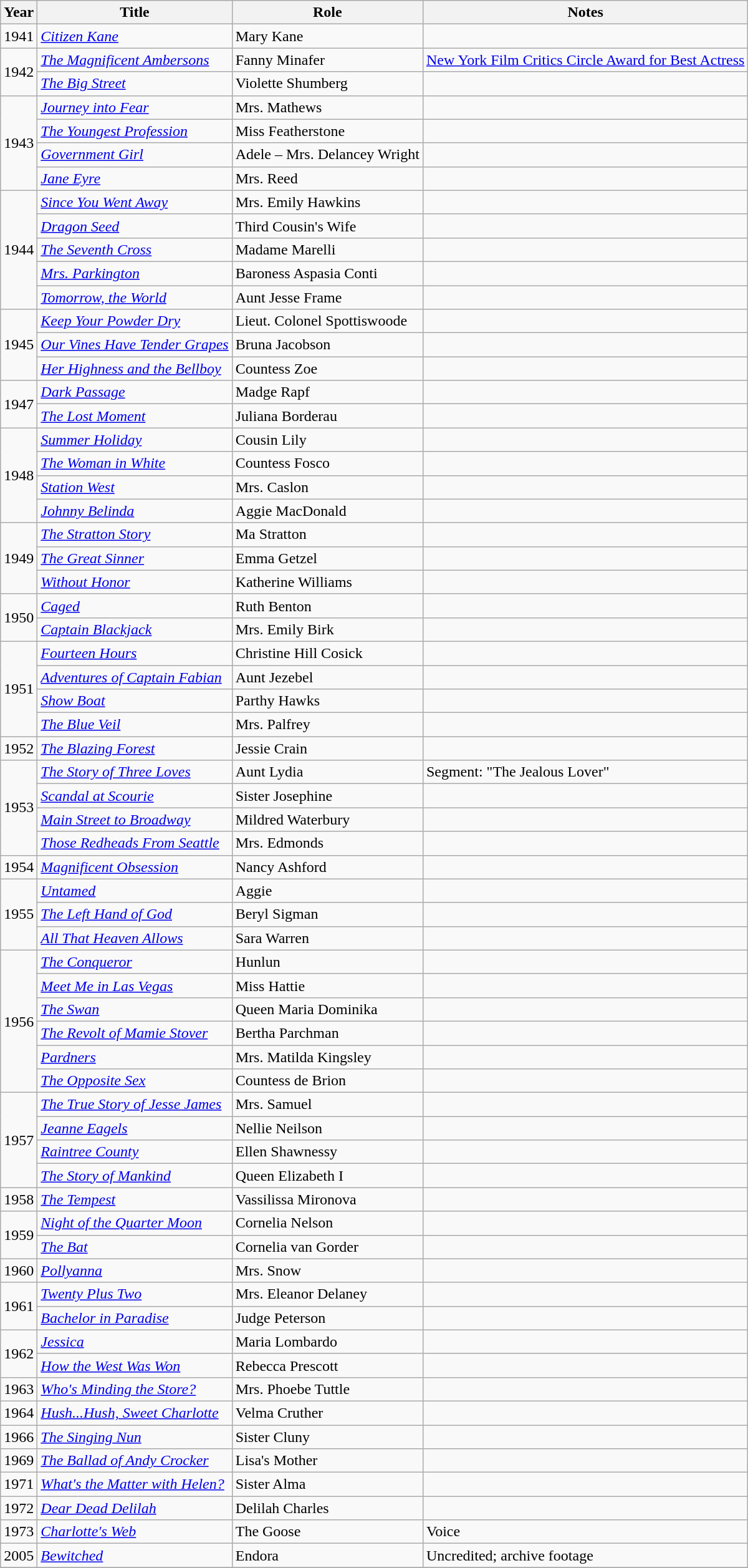<table class="wikitable sortable">
<tr>
<th>Year</th>
<th>Title</th>
<th>Role</th>
<th class="unsortable">Notes</th>
</tr>
<tr>
<td>1941</td>
<td><em><a href='#'>Citizen Kane</a></em></td>
<td>Mary Kane</td>
<td></td>
</tr>
<tr>
<td rowspan="2">1942</td>
<td><em><a href='#'>The Magnificent Ambersons</a></em></td>
<td>Fanny Minafer</td>
<td><a href='#'>New York Film Critics Circle Award for Best Actress</a></td>
</tr>
<tr>
<td><em><a href='#'>The Big Street</a></em></td>
<td>Violette Shumberg</td>
<td></td>
</tr>
<tr>
<td rowspan="4">1943</td>
<td><em><a href='#'>Journey into Fear</a></em></td>
<td>Mrs. Mathews</td>
<td></td>
</tr>
<tr>
<td><em><a href='#'>The Youngest Profession</a></em></td>
<td>Miss Featherstone</td>
<td></td>
</tr>
<tr>
<td><em><a href='#'>Government Girl</a></em></td>
<td>Adele – Mrs. Delancey Wright</td>
<td></td>
</tr>
<tr>
<td><em><a href='#'>Jane Eyre</a></em></td>
<td>Mrs. Reed</td>
<td></td>
</tr>
<tr>
<td rowspan="5">1944</td>
<td><em><a href='#'>Since You Went Away</a></em></td>
<td>Mrs. Emily Hawkins</td>
<td></td>
</tr>
<tr>
<td><em><a href='#'>Dragon Seed</a></em></td>
<td>Third Cousin's Wife</td>
<td></td>
</tr>
<tr>
<td><em><a href='#'>The Seventh Cross</a></em></td>
<td>Madame Marelli</td>
<td></td>
</tr>
<tr>
<td><em><a href='#'>Mrs. Parkington</a></em></td>
<td>Baroness Aspasia Conti</td>
<td></td>
</tr>
<tr>
<td><em><a href='#'>Tomorrow, the World</a></em></td>
<td>Aunt Jesse Frame</td>
<td></td>
</tr>
<tr>
<td rowspan="3">1945</td>
<td><em><a href='#'>Keep Your Powder Dry</a></em></td>
<td>Lieut. Colonel Spottiswoode</td>
<td></td>
</tr>
<tr>
<td><em><a href='#'>Our Vines Have Tender Grapes</a></em></td>
<td>Bruna Jacobson</td>
<td></td>
</tr>
<tr>
<td><em><a href='#'>Her Highness and the Bellboy</a></em></td>
<td>Countess Zoe</td>
<td></td>
</tr>
<tr>
<td rowspan="2">1947</td>
<td><em><a href='#'>Dark Passage</a></em></td>
<td>Madge Rapf</td>
<td></td>
</tr>
<tr>
<td><em><a href='#'>The Lost Moment</a></em></td>
<td>Juliana Borderau</td>
<td></td>
</tr>
<tr>
<td rowspan="4">1948</td>
<td><em><a href='#'>Summer Holiday</a></em></td>
<td>Cousin Lily</td>
<td></td>
</tr>
<tr>
<td><em><a href='#'>The Woman in White</a></em></td>
<td>Countess Fosco</td>
<td></td>
</tr>
<tr>
<td><em><a href='#'>Station West</a></em></td>
<td>Mrs. Caslon</td>
<td></td>
</tr>
<tr>
<td><em><a href='#'>Johnny Belinda</a></em></td>
<td>Aggie MacDonald</td>
<td></td>
</tr>
<tr>
<td rowspan="3">1949</td>
<td><em><a href='#'>The Stratton Story</a></em></td>
<td>Ma Stratton</td>
<td></td>
</tr>
<tr>
<td><em><a href='#'>The Great Sinner</a></em></td>
<td>Emma Getzel</td>
<td></td>
</tr>
<tr>
<td><em><a href='#'>Without Honor</a></em></td>
<td>Katherine Williams</td>
<td></td>
</tr>
<tr>
<td rowspan="2">1950</td>
<td><em><a href='#'>Caged</a></em></td>
<td>Ruth Benton</td>
<td></td>
</tr>
<tr>
<td><em><a href='#'>Captain Blackjack</a></em></td>
<td>Mrs. Emily Birk</td>
<td></td>
</tr>
<tr>
<td rowspan="4">1951</td>
<td><em><a href='#'>Fourteen Hours</a></em></td>
<td>Christine Hill Cosick</td>
<td></td>
</tr>
<tr>
<td><em><a href='#'>Adventures of Captain Fabian</a></em></td>
<td>Aunt Jezebel</td>
<td></td>
</tr>
<tr>
<td><em><a href='#'>Show Boat</a></em></td>
<td>Parthy Hawks</td>
<td></td>
</tr>
<tr>
<td><em><a href='#'>The Blue Veil</a></em></td>
<td>Mrs. Palfrey</td>
<td></td>
</tr>
<tr>
<td>1952</td>
<td><em><a href='#'>The Blazing Forest</a></em></td>
<td>Jessie Crain</td>
<td></td>
</tr>
<tr>
<td rowspan="4">1953</td>
<td><em><a href='#'>The Story of Three Loves</a></em></td>
<td>Aunt Lydia</td>
<td>Segment: "The Jealous Lover"</td>
</tr>
<tr>
<td><em><a href='#'>Scandal at Scourie</a></em></td>
<td>Sister Josephine</td>
<td></td>
</tr>
<tr>
<td><em><a href='#'>Main Street to Broadway</a></em></td>
<td>Mildred Waterbury</td>
<td></td>
</tr>
<tr>
<td><em><a href='#'>Those Redheads From Seattle</a></em></td>
<td>Mrs. Edmonds</td>
<td></td>
</tr>
<tr>
<td>1954</td>
<td><em><a href='#'>Magnificent Obsession</a></em></td>
<td>Nancy Ashford</td>
<td></td>
</tr>
<tr>
<td rowspan="3">1955</td>
<td><em><a href='#'>Untamed</a></em></td>
<td>Aggie</td>
<td></td>
</tr>
<tr>
<td><em><a href='#'>The Left Hand of God</a></em></td>
<td>Beryl Sigman</td>
<td></td>
</tr>
<tr>
<td><em><a href='#'>All That Heaven Allows</a></em></td>
<td>Sara Warren</td>
<td></td>
</tr>
<tr>
<td rowspan="6">1956</td>
<td><em><a href='#'>The Conqueror</a></em></td>
<td>Hunlun</td>
<td></td>
</tr>
<tr>
<td><em><a href='#'>Meet Me in Las Vegas</a></em></td>
<td>Miss Hattie</td>
<td></td>
</tr>
<tr>
<td><em><a href='#'>The Swan</a></em></td>
<td>Queen Maria Dominika</td>
<td></td>
</tr>
<tr>
<td><em><a href='#'>The Revolt of Mamie Stover</a></em></td>
<td>Bertha Parchman</td>
<td></td>
</tr>
<tr>
<td><em><a href='#'>Pardners</a></em></td>
<td>Mrs. Matilda Kingsley</td>
<td></td>
</tr>
<tr>
<td><em><a href='#'>The Opposite Sex</a></em></td>
<td>Countess de Brion</td>
<td></td>
</tr>
<tr>
<td rowspan="4">1957</td>
<td><em><a href='#'>The True Story of Jesse James</a></em></td>
<td>Mrs. Samuel</td>
<td></td>
</tr>
<tr>
<td><em><a href='#'>Jeanne Eagels</a></em></td>
<td>Nellie Neilson</td>
<td></td>
</tr>
<tr>
<td><em><a href='#'>Raintree County</a></em></td>
<td>Ellen Shawnessy</td>
<td></td>
</tr>
<tr>
<td><em><a href='#'>The Story of Mankind</a></em></td>
<td>Queen Elizabeth I</td>
<td></td>
</tr>
<tr>
<td>1958</td>
<td><em><a href='#'>The Tempest</a></em></td>
<td>Vassilissa Mironova</td>
<td></td>
</tr>
<tr>
<td rowspan="2">1959</td>
<td><em><a href='#'>Night of the Quarter Moon</a></em></td>
<td>Cornelia Nelson</td>
<td></td>
</tr>
<tr>
<td><em><a href='#'>The Bat</a></em></td>
<td>Cornelia van Gorder</td>
<td></td>
</tr>
<tr>
<td>1960</td>
<td><em><a href='#'>Pollyanna</a></em></td>
<td>Mrs. Snow</td>
<td></td>
</tr>
<tr>
<td rowspan="2">1961</td>
<td><em><a href='#'>Twenty Plus Two</a></em></td>
<td>Mrs. Eleanor Delaney</td>
<td></td>
</tr>
<tr>
<td><em><a href='#'>Bachelor in Paradise</a></em></td>
<td>Judge Peterson</td>
<td></td>
</tr>
<tr>
<td rowspan="2">1962</td>
<td><em><a href='#'>Jessica</a></em></td>
<td>Maria Lombardo</td>
<td></td>
</tr>
<tr>
<td><em><a href='#'>How the West Was Won</a></em></td>
<td>Rebecca Prescott</td>
<td></td>
</tr>
<tr>
<td>1963</td>
<td><em><a href='#'>Who's Minding the Store?</a></em></td>
<td>Mrs. Phoebe Tuttle</td>
<td></td>
</tr>
<tr>
<td>1964</td>
<td><em><a href='#'>Hush...Hush, Sweet Charlotte</a></em></td>
<td>Velma Cruther</td>
<td></td>
</tr>
<tr>
<td>1966</td>
<td><em><a href='#'>The Singing Nun</a></em></td>
<td>Sister Cluny</td>
<td></td>
</tr>
<tr>
<td>1969</td>
<td><em><a href='#'>The Ballad of Andy Crocker</a></em></td>
<td>Lisa's Mother</td>
<td></td>
</tr>
<tr>
<td>1971</td>
<td><em><a href='#'>What's the Matter with Helen?</a></em></td>
<td>Sister Alma</td>
<td></td>
</tr>
<tr>
<td>1972</td>
<td><em><a href='#'>Dear Dead Delilah</a></em></td>
<td>Delilah Charles</td>
<td></td>
</tr>
<tr>
<td>1973</td>
<td><em><a href='#'>Charlotte's Web</a></em></td>
<td>The Goose</td>
<td>Voice</td>
</tr>
<tr>
<td>2005</td>
<td><a href='#'><em>Bewitched</em></a></td>
<td>Endora</td>
<td>Uncredited; archive footage</td>
</tr>
<tr>
</tr>
</table>
